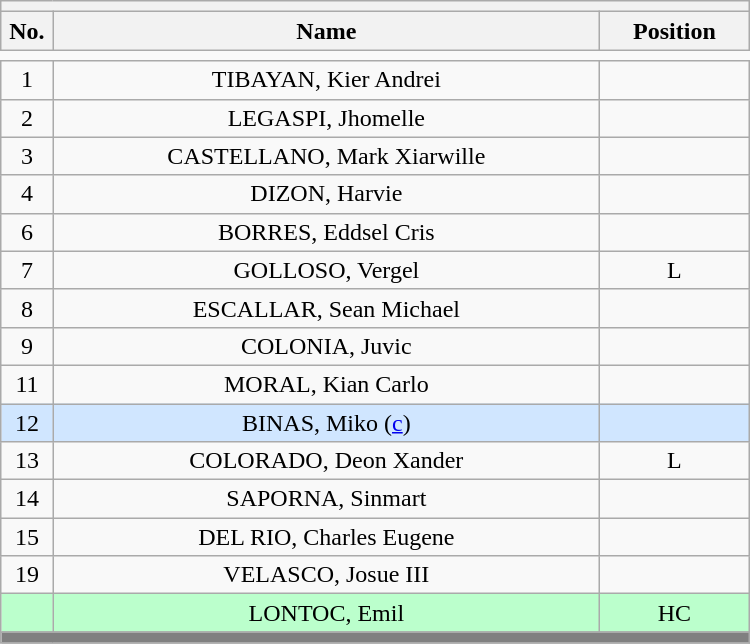<table class='wikitable mw-collapsible mw-collapsed' style="text-align: center; width: 500px; border: none">
<tr>
<th style='text-align: left;' colspan=3></th>
</tr>
<tr>
<th style='width: 7%;'>No.</th>
<th>Name</th>
<th style='width: 20%;'>Position</th>
</tr>
<tr>
<td style='border: none;'></td>
</tr>
<tr>
<td>1</td>
<td>TIBAYAN, Kier Andrei</td>
<td></td>
</tr>
<tr>
<td>2</td>
<td>LEGASPI, Jhomelle</td>
<td></td>
</tr>
<tr>
<td>3</td>
<td>CASTELLANO, Mark Xiarwille</td>
<td></td>
</tr>
<tr>
<td>4</td>
<td>DIZON, Harvie</td>
<td></td>
</tr>
<tr>
<td>6</td>
<td>BORRES, Eddsel Cris</td>
<td></td>
</tr>
<tr>
<td>7</td>
<td>GOLLOSO, Vergel</td>
<td>L</td>
</tr>
<tr>
<td>8</td>
<td>ESCALLAR, Sean Michael</td>
<td></td>
</tr>
<tr>
<td>9</td>
<td>COLONIA, Juvic</td>
<td></td>
</tr>
<tr>
<td>11</td>
<td>MORAL, Kian Carlo</td>
<td></td>
</tr>
<tr bgcolor=#D0E6FF>
<td>12</td>
<td>BINAS, Miko (<a href='#'>c</a>)</td>
<td></td>
</tr>
<tr>
<td>13</td>
<td>COLORADO, Deon Xander</td>
<td>L</td>
</tr>
<tr>
<td>14</td>
<td>SAPORNA, Sinmart</td>
<td></td>
</tr>
<tr>
<td>15</td>
<td>DEL RIO, Charles Eugene</td>
<td></td>
</tr>
<tr>
<td>19</td>
<td>VELASCO, Josue III</td>
<td></td>
</tr>
<tr bgcolor=#BBFFCC>
<td></td>
<td>LONTOC, Emil</td>
<td>HC</td>
</tr>
<tr>
<th style='background: grey;' colspan=3></th>
</tr>
</table>
